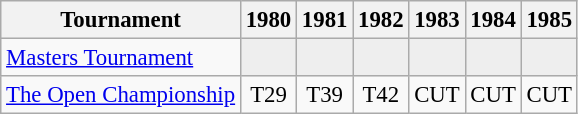<table class="wikitable" style="font-size:95%;text-align:center;">
<tr>
<th>Tournament</th>
<th>1980</th>
<th>1981</th>
<th>1982</th>
<th>1983</th>
<th>1984</th>
<th>1985</th>
</tr>
<tr>
<td align=left><a href='#'>Masters Tournament</a></td>
<td style="background:#eeeeee;"></td>
<td style="background:#eeeeee;"></td>
<td style="background:#eeeeee;"></td>
<td style="background:#eeeeee;"></td>
<td style="background:#eeeeee;"></td>
<td style="background:#eeeeee;"></td>
</tr>
<tr>
<td align=left><a href='#'>The Open Championship</a></td>
<td>T29</td>
<td>T39</td>
<td>T42</td>
<td>CUT</td>
<td>CUT</td>
<td>CUT</td>
</tr>
</table>
